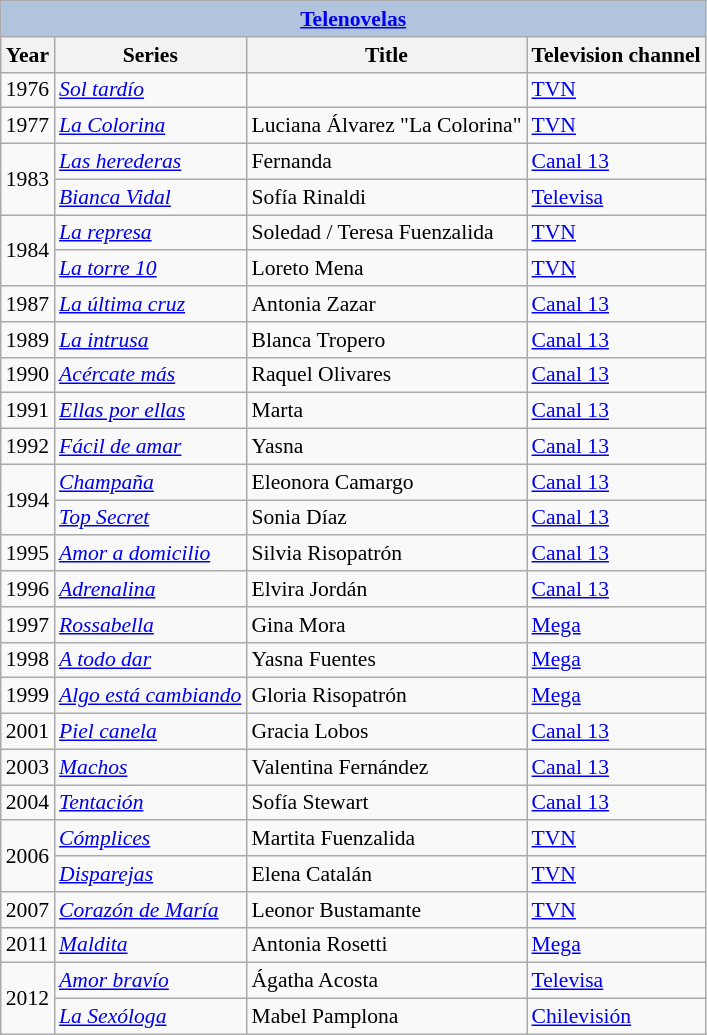<table class="wikitable" style="font-size: 90%;">
<tr>
<th colspan="4" style="background: LightSteelBlue;"><a href='#'>Telenovelas</a></th>
</tr>
<tr>
<th>Year</th>
<th>Series</th>
<th>Title</th>
<th>Television channel</th>
</tr>
<tr>
<td>1976</td>
<td><em><a href='#'>Sol tardío</a></em></td>
<td></td>
<td><a href='#'>TVN</a></td>
</tr>
<tr>
<td>1977</td>
<td><em><a href='#'>La Colorina</a></em></td>
<td>Luciana Álvarez "La Colorina"</td>
<td><a href='#'>TVN</a></td>
</tr>
<tr>
<td rowspan="2">1983</td>
<td><em><a href='#'>Las herederas</a></em></td>
<td>Fernanda</td>
<td><a href='#'>Canal 13</a></td>
</tr>
<tr>
<td><em><a href='#'>Bianca Vidal</a></em></td>
<td>Sofía Rinaldi</td>
<td><a href='#'>Televisa</a></td>
</tr>
<tr>
<td rowspan="2">1984</td>
<td><em><a href='#'>La represa</a></em></td>
<td>Soledad / Teresa Fuenzalida</td>
<td><a href='#'>TVN</a></td>
</tr>
<tr>
<td><em><a href='#'>La torre 10</a></em></td>
<td>Loreto Mena</td>
<td><a href='#'>TVN</a></td>
</tr>
<tr>
<td>1987</td>
<td><em><a href='#'>La última cruz</a></em></td>
<td>Antonia Zazar</td>
<td><a href='#'>Canal 13</a></td>
</tr>
<tr>
<td>1989</td>
<td><em><a href='#'>La intrusa</a></em></td>
<td>Blanca Tropero</td>
<td><a href='#'>Canal 13</a></td>
</tr>
<tr>
<td>1990</td>
<td><em><a href='#'>Acércate más</a></em></td>
<td>Raquel Olivares</td>
<td><a href='#'>Canal 13</a></td>
</tr>
<tr>
<td>1991</td>
<td><em><a href='#'>Ellas por ellas</a></em></td>
<td>Marta</td>
<td><a href='#'>Canal 13</a></td>
</tr>
<tr>
<td>1992</td>
<td><em><a href='#'>Fácil de amar</a></em></td>
<td>Yasna</td>
<td><a href='#'>Canal 13</a></td>
</tr>
<tr>
<td rowspan="2">1994</td>
<td><em><a href='#'>Champaña</a></em></td>
<td>Eleonora Camargo</td>
<td><a href='#'>Canal 13</a></td>
</tr>
<tr>
<td><em><a href='#'>Top Secret</a></em></td>
<td>Sonia Díaz</td>
<td><a href='#'>Canal 13</a></td>
</tr>
<tr>
<td>1995</td>
<td><em><a href='#'>Amor a domicilio</a></em></td>
<td>Silvia Risopatrón</td>
<td><a href='#'>Canal 13</a></td>
</tr>
<tr>
<td>1996</td>
<td><em><a href='#'>Adrenalina</a></em></td>
<td>Elvira Jordán</td>
<td><a href='#'>Canal 13</a></td>
</tr>
<tr>
<td>1997</td>
<td><em><a href='#'>Rossabella</a></em></td>
<td>Gina Mora</td>
<td><a href='#'>Mega</a></td>
</tr>
<tr>
<td>1998</td>
<td><em><a href='#'>A todo dar</a></em></td>
<td>Yasna Fuentes</td>
<td><a href='#'>Mega</a></td>
</tr>
<tr>
<td>1999</td>
<td><em><a href='#'>Algo está cambiando</a></em></td>
<td>Gloria Risopatrón</td>
<td><a href='#'>Mega</a></td>
</tr>
<tr>
<td>2001</td>
<td><em><a href='#'>Piel canela</a></em></td>
<td>Gracia Lobos</td>
<td><a href='#'>Canal 13</a></td>
</tr>
<tr>
<td>2003</td>
<td><em><a href='#'>Machos</a></em></td>
<td>Valentina Fernández</td>
<td><a href='#'>Canal 13</a></td>
</tr>
<tr>
<td>2004</td>
<td><em><a href='#'>Tentación</a></em></td>
<td>Sofía Stewart</td>
<td><a href='#'>Canal 13</a></td>
</tr>
<tr>
<td rowspan="2">2006</td>
<td><em><a href='#'>Cómplices</a></em></td>
<td>Martita Fuenzalida</td>
<td><a href='#'>TVN</a></td>
</tr>
<tr>
<td><em><a href='#'>Disparejas</a></em></td>
<td>Elena Catalán</td>
<td><a href='#'>TVN</a></td>
</tr>
<tr>
<td>2007</td>
<td><em><a href='#'>Corazón de María</a></em></td>
<td>Leonor Bustamante</td>
<td><a href='#'>TVN</a></td>
</tr>
<tr>
<td>2011</td>
<td><em><a href='#'>Maldita</a></em></td>
<td>Antonia Rosetti</td>
<td><a href='#'>Mega</a></td>
</tr>
<tr>
<td rowspan="2">2012</td>
<td><em><a href='#'>Amor bravío</a></em></td>
<td>Ágatha Acosta</td>
<td><a href='#'>Televisa</a></td>
</tr>
<tr>
<td><em><a href='#'>La Sexóloga</a></em></td>
<td>Mabel Pamplona</td>
<td><a href='#'>Chilevisión</a></td>
</tr>
</table>
